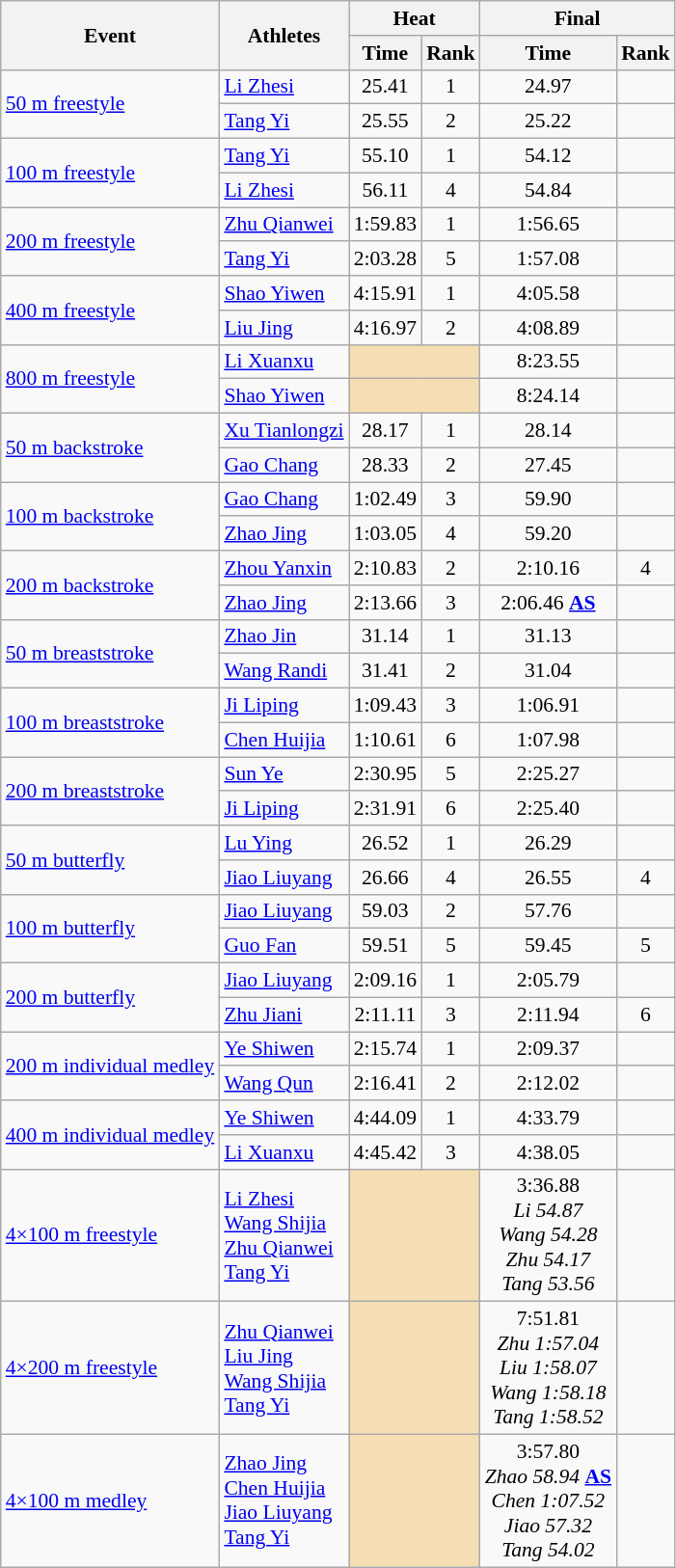<table class="wikitable" style="font-size:90%;">
<tr>
<th rowspan=2>Event</th>
<th rowspan=2>Athletes</th>
<th colspan=2>Heat</th>
<th colspan=2>Final</th>
</tr>
<tr>
<th>Time</th>
<th>Rank</th>
<th>Time</th>
<th>Rank</th>
</tr>
<tr>
<td rowspan=2><a href='#'>50 m freestyle</a></td>
<td><a href='#'>Li Zhesi</a></td>
<td align=center>25.41</td>
<td align=center>1</td>
<td align=center>24.97</td>
<td align=center></td>
</tr>
<tr>
<td><a href='#'>Tang Yi</a></td>
<td align=center>25.55</td>
<td align=center>2</td>
<td align=center>25.22</td>
<td align=center></td>
</tr>
<tr>
<td rowspan=2><a href='#'>100 m freestyle</a></td>
<td><a href='#'>Tang Yi</a></td>
<td align=center>55.10</td>
<td align=center>1</td>
<td align=center>54.12</td>
<td align=center></td>
</tr>
<tr>
<td><a href='#'>Li Zhesi</a></td>
<td align=center>56.11</td>
<td align=center>4</td>
<td align=center>54.84</td>
<td align=center></td>
</tr>
<tr>
<td rowspan=2><a href='#'>200 m freestyle</a></td>
<td><a href='#'>Zhu Qianwei</a></td>
<td align=center>1:59.83</td>
<td align=center>1</td>
<td align=center>1:56.65</td>
<td align=center></td>
</tr>
<tr>
<td><a href='#'>Tang Yi</a></td>
<td align=center>2:03.28</td>
<td align=center>5</td>
<td align=center>1:57.08</td>
<td align=center></td>
</tr>
<tr>
<td rowspan=2><a href='#'>400 m freestyle</a></td>
<td><a href='#'>Shao Yiwen</a></td>
<td align=center>4:15.91</td>
<td align=center>1</td>
<td align=center>4:05.58</td>
<td align=center></td>
</tr>
<tr>
<td><a href='#'>Liu Jing</a></td>
<td align=center>4:16.97</td>
<td align=center>2</td>
<td align=center>4:08.89</td>
<td align=center></td>
</tr>
<tr>
<td rowspan=2><a href='#'>800 m freestyle</a></td>
<td><a href='#'>Li Xuanxu</a></td>
<td colspan="2" style="background:wheat;"></td>
<td align=center>8:23.55</td>
<td align=center></td>
</tr>
<tr>
<td><a href='#'>Shao Yiwen</a></td>
<td colspan="2" style="background:wheat;"></td>
<td align=center>8:24.14</td>
<td align=center></td>
</tr>
<tr>
<td rowspan=2><a href='#'>50 m backstroke</a></td>
<td><a href='#'>Xu Tianlongzi</a></td>
<td align=center>28.17</td>
<td align=center>1</td>
<td align=center>28.14</td>
<td align=center></td>
</tr>
<tr>
<td><a href='#'>Gao Chang</a></td>
<td align=center>28.33</td>
<td align=center>2</td>
<td align=center>27.45</td>
<td align=center></td>
</tr>
<tr>
<td rowspan=2><a href='#'>100 m backstroke</a></td>
<td><a href='#'>Gao Chang</a></td>
<td align=center>1:02.49</td>
<td align=center>3</td>
<td align=center>59.90</td>
<td align=center></td>
</tr>
<tr>
<td><a href='#'>Zhao Jing</a></td>
<td align=center>1:03.05</td>
<td align=center>4</td>
<td align=center>59.20</td>
<td align=center></td>
</tr>
<tr>
<td rowspan=2><a href='#'>200 m backstroke</a></td>
<td><a href='#'>Zhou Yanxin</a></td>
<td align=center>2:10.83</td>
<td align=center>2</td>
<td align=center>2:10.16</td>
<td align=center>4</td>
</tr>
<tr>
<td><a href='#'>Zhao Jing</a></td>
<td align=center>2:13.66</td>
<td align=center>3</td>
<td align=center>2:06.46 <strong><a href='#'>AS</a></strong></td>
<td align=center></td>
</tr>
<tr>
<td rowspan=2><a href='#'>50 m breaststroke</a></td>
<td><a href='#'>Zhao Jin</a></td>
<td align=center>31.14</td>
<td align=center>1</td>
<td align=center>31.13</td>
<td align=center></td>
</tr>
<tr>
<td><a href='#'>Wang Randi</a></td>
<td align=center>31.41</td>
<td align=center>2</td>
<td align=center>31.04</td>
<td align=center></td>
</tr>
<tr>
<td rowspan=2><a href='#'>100 m breaststroke</a></td>
<td><a href='#'>Ji Liping</a></td>
<td align=center>1:09.43</td>
<td align=center>3</td>
<td align=center>1:06.91</td>
<td align=center></td>
</tr>
<tr>
<td><a href='#'>Chen Huijia</a></td>
<td align=center>1:10.61</td>
<td align=center>6</td>
<td align=center>1:07.98</td>
<td align=center></td>
</tr>
<tr>
<td rowspan=2><a href='#'>200 m breaststroke</a></td>
<td><a href='#'>Sun Ye</a></td>
<td align=center>2:30.95</td>
<td align=center>5</td>
<td align=center>2:25.27</td>
<td align=center></td>
</tr>
<tr>
<td><a href='#'>Ji Liping</a></td>
<td align=center>2:31.91</td>
<td align=center>6</td>
<td align=center>2:25.40</td>
<td align=center></td>
</tr>
<tr>
<td rowspan=2><a href='#'>50 m butterfly</a></td>
<td><a href='#'>Lu Ying</a></td>
<td align=center>26.52</td>
<td align=center>1</td>
<td align=center>26.29</td>
<td align=center></td>
</tr>
<tr>
<td><a href='#'>Jiao Liuyang</a></td>
<td align=center>26.66</td>
<td align=center>4</td>
<td align=center>26.55</td>
<td align=center>4</td>
</tr>
<tr>
<td rowspan=2><a href='#'>100 m butterfly</a></td>
<td><a href='#'>Jiao Liuyang</a></td>
<td align=center>59.03</td>
<td align=center>2</td>
<td align=center>57.76</td>
<td align=center></td>
</tr>
<tr>
<td><a href='#'>Guo Fan</a></td>
<td align=center>59.51</td>
<td align=center>5</td>
<td align=center>59.45</td>
<td align=center>5</td>
</tr>
<tr>
<td rowspan=2><a href='#'>200 m butterfly</a></td>
<td><a href='#'>Jiao Liuyang</a></td>
<td align=center>2:09.16</td>
<td align=center>1</td>
<td align=center>2:05.79</td>
<td align=center></td>
</tr>
<tr>
<td><a href='#'>Zhu Jiani</a></td>
<td align=center>2:11.11</td>
<td align=center>3</td>
<td align=center>2:11.94</td>
<td align=center>6</td>
</tr>
<tr>
<td rowspan=2><a href='#'>200 m individual medley</a></td>
<td><a href='#'>Ye Shiwen</a></td>
<td align=center>2:15.74</td>
<td align=center>1</td>
<td align=center>2:09.37</td>
<td align=center></td>
</tr>
<tr>
<td><a href='#'>Wang Qun</a></td>
<td align=center>2:16.41</td>
<td align=center>2</td>
<td align=center>2:12.02</td>
<td align=center></td>
</tr>
<tr>
<td rowspan=2><a href='#'>400 m individual medley</a></td>
<td><a href='#'>Ye Shiwen</a></td>
<td align=center>4:44.09</td>
<td align=center>1</td>
<td align=center>4:33.79</td>
<td align=center></td>
</tr>
<tr>
<td><a href='#'>Li Xuanxu</a></td>
<td align=center>4:45.42</td>
<td align=center>3</td>
<td align=center>4:38.05</td>
<td align=center></td>
</tr>
<tr>
<td><a href='#'>4×100 m freestyle</a></td>
<td><a href='#'>Li Zhesi</a><br><a href='#'>Wang Shijia</a><br><a href='#'>Zhu Qianwei</a><br><a href='#'>Tang Yi</a></td>
<td colspan="2" style="background:wheat;"></td>
<td align=center>3:36.88<br><em>Li 54.87</em><br><em>Wang 54.28</em><br><em>Zhu 54.17</em><br><em>Tang 53.56</em></td>
<td align=center></td>
</tr>
<tr>
<td><a href='#'>4×200 m freestyle</a></td>
<td><a href='#'>Zhu Qianwei</a><br><a href='#'>Liu Jing</a><br><a href='#'>Wang Shijia</a><br><a href='#'>Tang Yi</a></td>
<td colspan="2" style="background:wheat;"></td>
<td align=center>7:51.81<br><em>Zhu 1:57.04</em><br><em>Liu 1:58.07</em><br><em>Wang 1:58.18</em><br><em>Tang 1:58.52</em></td>
<td align=center></td>
</tr>
<tr>
<td><a href='#'>4×100 m medley</a></td>
<td><a href='#'>Zhao Jing</a><br><a href='#'>Chen Huijia</a><br><a href='#'>Jiao Liuyang</a><br><a href='#'>Tang Yi</a></td>
<td colspan="2" style="background:wheat;"></td>
<td align=center>3:57.80<br><em>Zhao 58.94 </em> <strong><a href='#'>AS</a></strong><br><em>Chen 1:07.52</em><br><em>Jiao 57.32</em><br><em>Tang 54.02</em></td>
<td align=center></td>
</tr>
</table>
